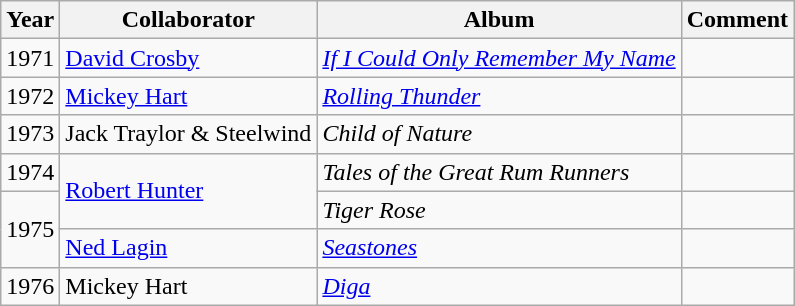<table class="wikitable sortable">
<tr>
<th>Year</th>
<th>Collaborator</th>
<th>Album</th>
<th>Comment</th>
</tr>
<tr>
<td>1971</td>
<td><a href='#'>David Crosby</a></td>
<td><em><a href='#'>If I Could Only Remember My Name</a></em></td>
<td></td>
</tr>
<tr>
<td>1972</td>
<td><a href='#'>Mickey Hart</a></td>
<td><em><a href='#'>Rolling Thunder</a></em></td>
<td></td>
</tr>
<tr>
<td>1973</td>
<td>Jack Traylor & Steelwind</td>
<td><em>Child of Nature</em></td>
<td></td>
</tr>
<tr>
<td>1974</td>
<td rowspan="2"><a href='#'>Robert Hunter</a></td>
<td><em>Tales of the Great Rum Runners</em></td>
<td></td>
</tr>
<tr>
<td rowspan="2">1975</td>
<td><em>Tiger Rose</em></td>
<td></td>
</tr>
<tr>
<td><a href='#'>Ned Lagin</a></td>
<td><em><a href='#'>Seastones</a></em></td>
<td></td>
</tr>
<tr>
<td>1976</td>
<td>Mickey Hart</td>
<td><em><a href='#'>Diga</a></em></td>
<td></td>
</tr>
</table>
